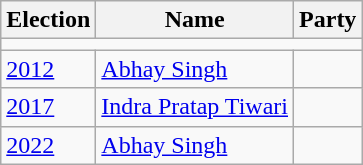<table class="wikitable sortable">
<tr>
<th>Election</th>
<th>Name</th>
<th colspan="2">Party</th>
</tr>
<tr>
<td colspan="4"></td>
</tr>
<tr>
<td><a href='#'>2012</a></td>
<td><a href='#'>Abhay Singh</a></td>
<td></td>
</tr>
<tr>
<td><a href='#'>2017</a></td>
<td><a href='#'>Indra Pratap Tiwari</a></td>
<td></td>
</tr>
<tr>
<td><a href='#'>2022</a></td>
<td><a href='#'>Abhay Singh</a></td>
<td></td>
</tr>
</table>
